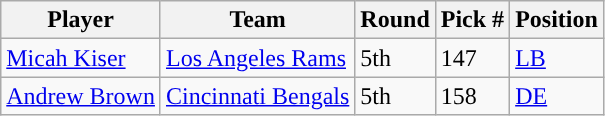<table class="wikitable">
<tr>
<th>Player</th>
<th>Team</th>
<th>Round</th>
<th>Pick #</th>
<th>Position</th>
</tr>
<tr>
<td><a href='#'>Micah Kiser</a></td>
<td><a href='#'>Los Angeles Rams</a></td>
<td>5th</td>
<td>147</td>
<td><a href='#'>LB</a></td>
</tr>
<tr>
<td><a href='#'>Andrew Brown</a></td>
<td><a href='#'>Cincinnati Bengals</a></td>
<td>5th</td>
<td>158</td>
<td><a href='#'>DE</a></td>
</tr>
</table>
